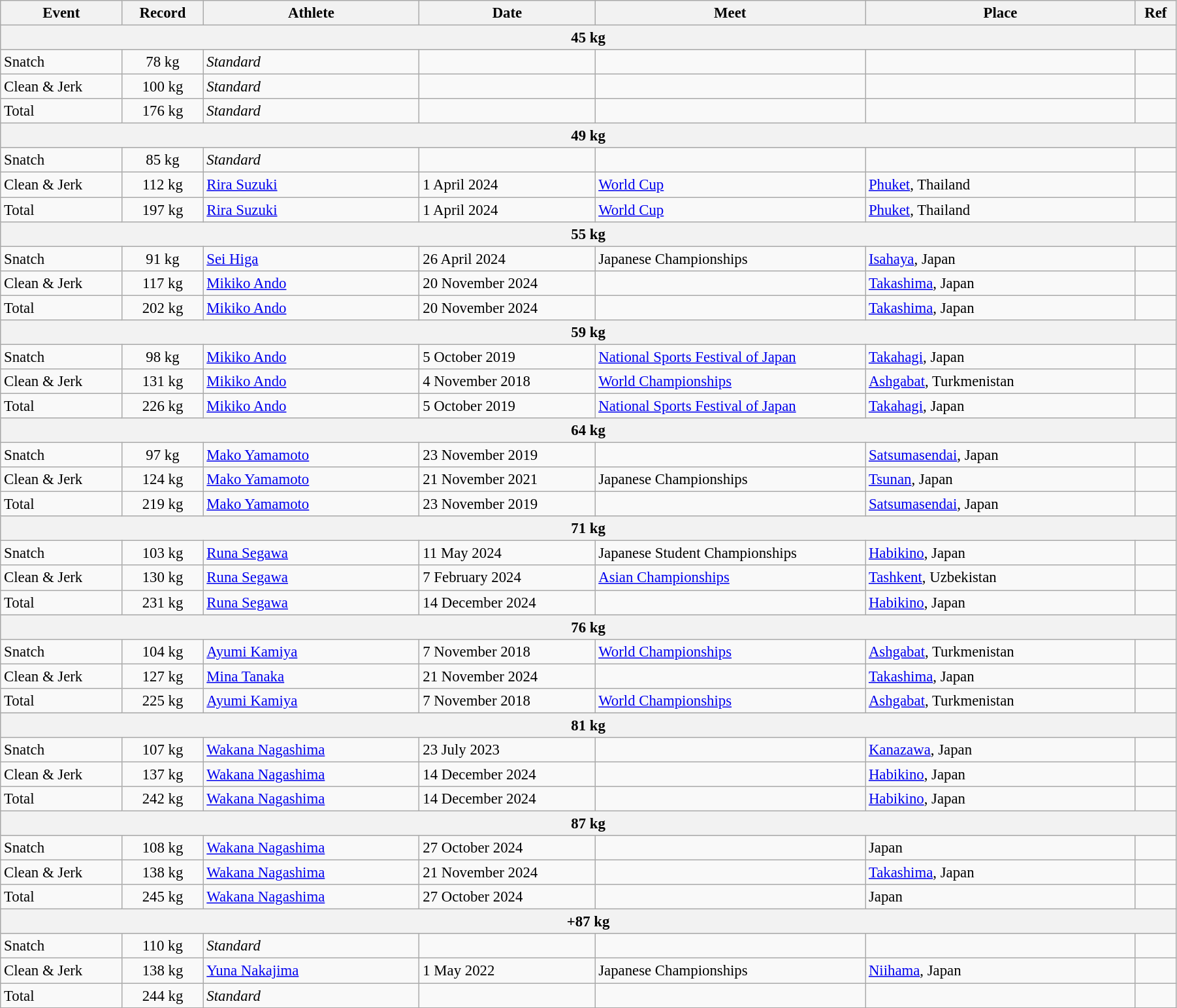<table class="wikitable" style="font-size:95%; width: 95%;">
<tr>
<th width=9%>Event</th>
<th width=6%>Record</th>
<th width=16%>Athlete</th>
<th width=13%>Date</th>
<th width=20%>Meet</th>
<th width=20%>Place</th>
<th width=3%>Ref</th>
</tr>
<tr bgcolor="#DDDDDD">
<th colspan="7">45 kg</th>
</tr>
<tr>
<td>Snatch</td>
<td align="center">78 kg</td>
<td><em>Standard</em></td>
<td></td>
<td></td>
<td></td>
<td></td>
</tr>
<tr>
<td>Clean & Jerk</td>
<td align="center">100 kg</td>
<td><em>Standard</em></td>
<td></td>
<td></td>
<td></td>
<td></td>
</tr>
<tr>
<td>Total</td>
<td align="center">176 kg</td>
<td><em>Standard</em></td>
<td></td>
<td></td>
<td></td>
<td></td>
</tr>
<tr bgcolor="#DDDDDD">
<th colspan="7">49 kg</th>
</tr>
<tr>
<td>Snatch</td>
<td align="center">85 kg</td>
<td><em>Standard</em></td>
<td></td>
<td></td>
<td></td>
<td></td>
</tr>
<tr>
<td>Clean & Jerk</td>
<td align=center>112 kg</td>
<td><a href='#'>Rira Suzuki</a></td>
<td>1 April 2024</td>
<td><a href='#'>World Cup</a></td>
<td><a href='#'>Phuket</a>, Thailand</td>
<td></td>
</tr>
<tr>
<td>Total</td>
<td align=center>197 kg</td>
<td><a href='#'>Rira Suzuki</a></td>
<td>1 April 2024</td>
<td><a href='#'>World Cup</a></td>
<td><a href='#'>Phuket</a>, Thailand</td>
<td></td>
</tr>
<tr bgcolor="#DDDDDD">
<th colspan="7">55 kg</th>
</tr>
<tr>
<td>Snatch</td>
<td align="center">91 kg</td>
<td><a href='#'>Sei Higa</a></td>
<td>26 April 2024</td>
<td>Japanese Championships</td>
<td><a href='#'>Isahaya</a>, Japan</td>
<td></td>
</tr>
<tr>
<td>Clean & Jerk</td>
<td align="center">117 kg</td>
<td><a href='#'>Mikiko Ando</a></td>
<td>20 November 2024</td>
<td></td>
<td><a href='#'>Takashima</a>, Japan</td>
<td></td>
</tr>
<tr>
<td>Total</td>
<td align="center">202 kg</td>
<td><a href='#'>Mikiko Ando</a></td>
<td>20 November 2024</td>
<td></td>
<td><a href='#'>Takashima</a>, Japan</td>
<td></td>
</tr>
<tr bgcolor="#DDDDDD">
<th colspan="7">59 kg</th>
</tr>
<tr>
<td>Snatch</td>
<td align="center">98 kg</td>
<td><a href='#'>Mikiko Ando</a></td>
<td>5 October 2019</td>
<td><a href='#'>National Sports Festival of Japan</a></td>
<td><a href='#'>Takahagi</a>, Japan</td>
<td></td>
</tr>
<tr>
<td>Clean & Jerk</td>
<td align="center">131 kg</td>
<td><a href='#'>Mikiko Ando</a></td>
<td>4 November 2018</td>
<td><a href='#'>World Championships</a></td>
<td><a href='#'>Ashgabat</a>, Turkmenistan</td>
<td></td>
</tr>
<tr>
<td>Total</td>
<td align="center">226 kg</td>
<td><a href='#'>Mikiko Ando</a></td>
<td>5 October 2019</td>
<td><a href='#'>National Sports Festival of Japan</a></td>
<td><a href='#'>Takahagi</a>, Japan</td>
<td></td>
</tr>
<tr bgcolor="#DDDDDD">
<th colspan="7">64 kg</th>
</tr>
<tr>
<td>Snatch</td>
<td align="center">97 kg</td>
<td><a href='#'>Mako Yamamoto</a></td>
<td>23 November 2019</td>
<td></td>
<td><a href='#'>Satsumasendai</a>, Japan</td>
<td></td>
</tr>
<tr>
<td>Clean & Jerk</td>
<td align="center">124 kg</td>
<td><a href='#'>Mako Yamamoto</a></td>
<td>21 November 2021</td>
<td>Japanese Championships</td>
<td><a href='#'>Tsunan</a>, Japan</td>
<td></td>
</tr>
<tr>
<td>Total</td>
<td align="center">219 kg</td>
<td><a href='#'>Mako Yamamoto</a></td>
<td>23 November 2019</td>
<td></td>
<td><a href='#'>Satsumasendai</a>, Japan</td>
<td></td>
</tr>
<tr bgcolor="#DDDDDD">
<th colspan=7>71 kg</th>
</tr>
<tr>
<td>Snatch</td>
<td align=center>103 kg</td>
<td><a href='#'>Runa Segawa</a></td>
<td>11 May 2024</td>
<td>Japanese Student Championships</td>
<td><a href='#'>Habikino</a>, Japan</td>
<td></td>
</tr>
<tr>
<td>Clean & Jerk</td>
<td align=center>130 kg</td>
<td><a href='#'>Runa Segawa</a></td>
<td>7 February 2024</td>
<td><a href='#'>Asian Championships</a></td>
<td><a href='#'>Tashkent</a>, Uzbekistan</td>
<td></td>
</tr>
<tr>
<td>Total</td>
<td align=center>231 kg</td>
<td><a href='#'>Runa Segawa</a></td>
<td>14 December 2024</td>
<td></td>
<td><a href='#'>Habikino</a>, Japan</td>
<td></td>
</tr>
<tr bgcolor="#DDDDDD">
<th colspan="7">76 kg</th>
</tr>
<tr>
<td>Snatch</td>
<td align="center">104 kg</td>
<td><a href='#'>Ayumi Kamiya</a></td>
<td>7 November 2018</td>
<td><a href='#'>World Championships</a></td>
<td><a href='#'>Ashgabat</a>, Turkmenistan</td>
<td></td>
</tr>
<tr>
<td>Clean & Jerk</td>
<td align="center">127 kg</td>
<td><a href='#'>Mina Tanaka</a></td>
<td>21 November 2024</td>
<td></td>
<td><a href='#'>Takashima</a>, Japan</td>
<td></td>
</tr>
<tr>
<td>Total</td>
<td align="center">225 kg </td>
<td><a href='#'>Ayumi Kamiya</a></td>
<td>7 November 2018</td>
<td><a href='#'>World Championships</a></td>
<td><a href='#'>Ashgabat</a>, Turkmenistan</td>
<td></td>
</tr>
<tr bgcolor="#DDDDDD">
<th colspan="7">81 kg</th>
</tr>
<tr>
<td>Snatch</td>
<td align="center">107 kg</td>
<td><a href='#'>Wakana Nagashima</a></td>
<td>23 July 2023</td>
<td></td>
<td><a href='#'>Kanazawa</a>, Japan</td>
<td></td>
</tr>
<tr>
<td>Clean & Jerk</td>
<td align="center">137 kg</td>
<td><a href='#'>Wakana Nagashima</a></td>
<td>14 December 2024</td>
<td></td>
<td><a href='#'>Habikino</a>, Japan</td>
<td></td>
</tr>
<tr>
<td>Total</td>
<td align="center">242 kg</td>
<td><a href='#'>Wakana Nagashima</a></td>
<td>14 December 2024</td>
<td></td>
<td><a href='#'>Habikino</a>, Japan</td>
<td></td>
</tr>
<tr bgcolor="#DDDDDD">
<th colspan="7">87 kg</th>
</tr>
<tr>
<td>Snatch</td>
<td align="center">108 kg</td>
<td><a href='#'>Wakana Nagashima</a></td>
<td>27 October 2024</td>
<td></td>
<td>Japan</td>
<td></td>
</tr>
<tr>
<td>Clean & Jerk</td>
<td align="center">138 kg</td>
<td><a href='#'>Wakana Nagashima</a></td>
<td>21 November 2024</td>
<td></td>
<td><a href='#'>Takashima</a>, Japan</td>
<td></td>
</tr>
<tr>
<td>Total</td>
<td align="center">245 kg</td>
<td><a href='#'>Wakana Nagashima</a></td>
<td>27 October 2024</td>
<td></td>
<td>Japan</td>
<td></td>
</tr>
<tr bgcolor="#DDDDDD">
<th colspan="7">+87 kg</th>
</tr>
<tr>
<td>Snatch</td>
<td align="center">110 kg</td>
<td><em>Standard</em></td>
<td></td>
<td></td>
<td></td>
<td></td>
</tr>
<tr>
<td>Clean & Jerk</td>
<td align="center">138 kg</td>
<td><a href='#'>Yuna Nakajima</a></td>
<td>1 May 2022</td>
<td>Japanese Championships</td>
<td><a href='#'>Niihama</a>, Japan</td>
<td></td>
</tr>
<tr>
<td>Total</td>
<td align="center">244 kg</td>
<td><em>Standard</em></td>
<td></td>
<td></td>
<td></td>
<td></td>
</tr>
</table>
